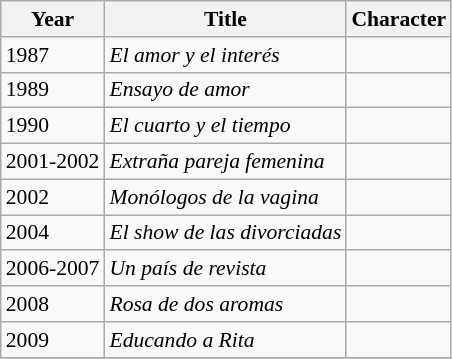<table class="wikitable" style="font-size: 90%;">
<tr>
<th>Year</th>
<th>Title</th>
<th>Character</th>
</tr>
<tr>
<td>1987</td>
<td><em>El amor y el interés</em></td>
<td></td>
</tr>
<tr>
<td>1989</td>
<td><em>Ensayo de amor</em></td>
<td></td>
</tr>
<tr>
<td>1990</td>
<td><em>El cuarto y el tiempo</em></td>
<td></td>
</tr>
<tr>
<td>2001-2002</td>
<td><em>Extraña pareja femenina</em></td>
<td></td>
</tr>
<tr>
<td>2002</td>
<td><em>Monólogos de la vagina</em></td>
<td></td>
</tr>
<tr>
<td>2004</td>
<td><em>El show de las divorciadas</em></td>
<td></td>
</tr>
<tr>
<td>2006-2007</td>
<td><em>Un país de revista</em></td>
<td></td>
</tr>
<tr>
<td>2008</td>
<td><em>Rosa de dos aromas</em></td>
<td></td>
</tr>
<tr>
<td>2009</td>
<td><em>Educando a Rita</em></td>
<td></td>
</tr>
<tr>
</tr>
</table>
